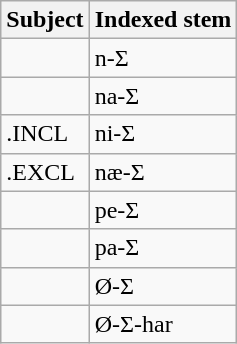<table class="wikitable">
<tr>
<th>Subject</th>
<th>Indexed stem</th>
</tr>
<tr>
<td></td>
<td>n-Σ</td>
</tr>
<tr>
<td></td>
<td>na-Σ</td>
</tr>
<tr>
<td>.INCL</td>
<td>ni-Σ</td>
</tr>
<tr>
<td>.EXCL</td>
<td>næ-Σ</td>
</tr>
<tr>
<td></td>
<td>pe-Σ</td>
</tr>
<tr>
<td></td>
<td>pa-Σ</td>
</tr>
<tr>
<td></td>
<td>Ø-Σ</td>
</tr>
<tr>
<td></td>
<td>Ø-Σ-har</td>
</tr>
</table>
